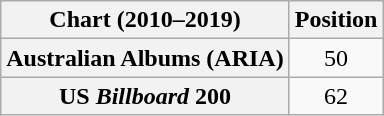<table class="wikitable plainrowheaders" style="text-align:center">
<tr>
<th scope="col">Chart (2010–2019)</th>
<th scope="col">Position</th>
</tr>
<tr>
<th scope="row">Australian Albums (ARIA)</th>
<td>50</td>
</tr>
<tr>
<th scope="row">US <em>Billboard</em> 200</th>
<td>62</td>
</tr>
</table>
